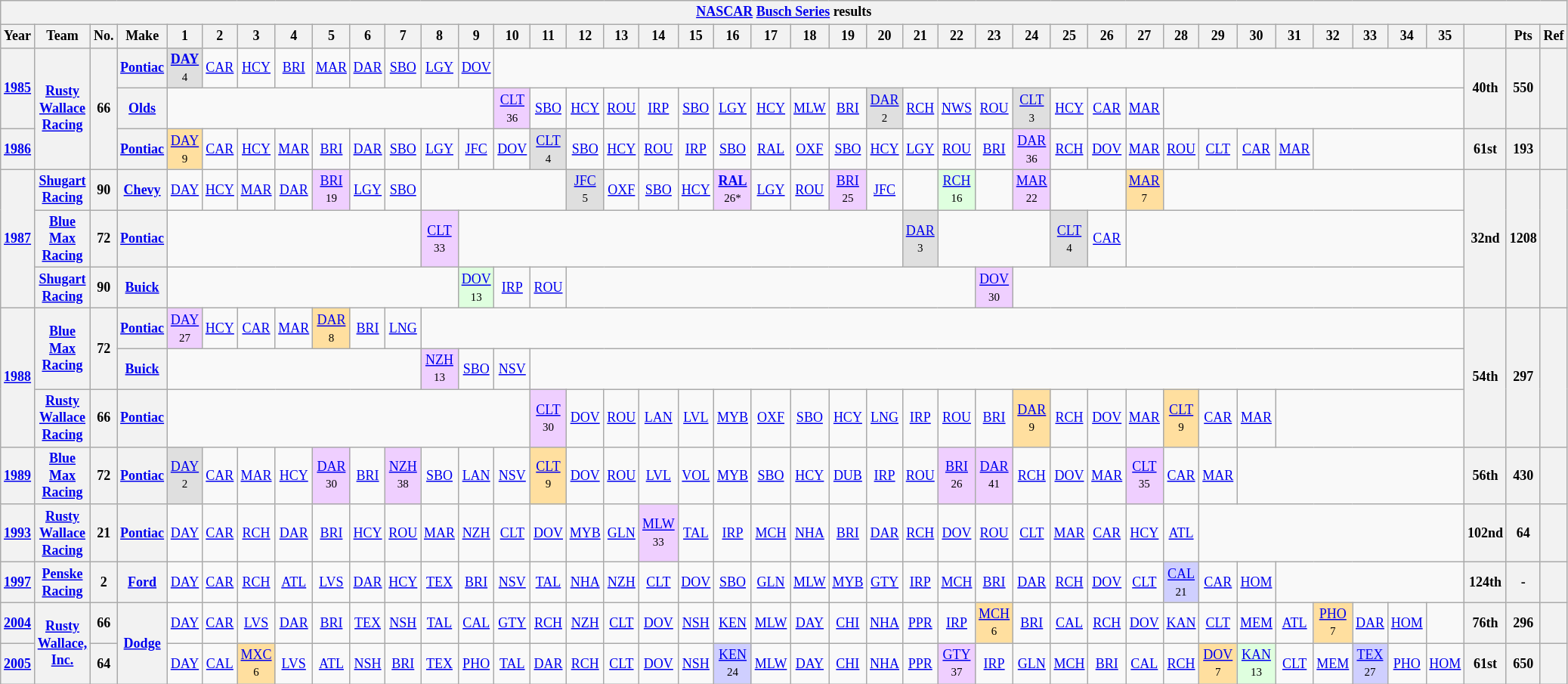<table class="wikitable" style="text-align:center; font-size:75%">
<tr>
<th colspan=42><a href='#'>NASCAR</a> <a href='#'>Busch Series</a> results</th>
</tr>
<tr>
<th>Year</th>
<th>Team</th>
<th>No.</th>
<th>Make</th>
<th>1</th>
<th>2</th>
<th>3</th>
<th>4</th>
<th>5</th>
<th>6</th>
<th>7</th>
<th>8</th>
<th>9</th>
<th>10</th>
<th>11</th>
<th>12</th>
<th>13</th>
<th>14</th>
<th>15</th>
<th>16</th>
<th>17</th>
<th>18</th>
<th>19</th>
<th>20</th>
<th>21</th>
<th>22</th>
<th>23</th>
<th>24</th>
<th>25</th>
<th>26</th>
<th>27</th>
<th>28</th>
<th>29</th>
<th>30</th>
<th>31</th>
<th>32</th>
<th>33</th>
<th>34</th>
<th>35</th>
<th></th>
<th>Pts</th>
<th>Ref</th>
</tr>
<tr>
<th rowspan=2><a href='#'>1985</a></th>
<th rowspan=3><a href='#'>Rusty Wallace Racing</a></th>
<th rowspan=3>66</th>
<th><a href='#'>Pontiac</a></th>
<td style="background:#DFDFDF;"><strong><a href='#'>DAY</a></strong><br><small>4</small></td>
<td><a href='#'>CAR</a></td>
<td><a href='#'>HCY</a></td>
<td><a href='#'>BRI</a></td>
<td><a href='#'>MAR</a></td>
<td><a href='#'>DAR</a></td>
<td><a href='#'>SBO</a></td>
<td><a href='#'>LGY</a></td>
<td><a href='#'>DOV</a></td>
<td colspan=26></td>
<th rowspan=2>40th</th>
<th rowspan=2>550</th>
<th rowspan=2></th>
</tr>
<tr>
<th><a href='#'>Olds</a></th>
<td colspan=9></td>
<td style="background:#EFCFFF;"><a href='#'>CLT</a><br><small>36</small></td>
<td><a href='#'>SBO</a></td>
<td><a href='#'>HCY</a></td>
<td><a href='#'>ROU</a></td>
<td><a href='#'>IRP</a></td>
<td><a href='#'>SBO</a></td>
<td><a href='#'>LGY</a></td>
<td><a href='#'>HCY</a></td>
<td><a href='#'>MLW</a></td>
<td><a href='#'>BRI</a></td>
<td style="background:#DFDFDF;"><a href='#'>DAR</a><br><small>2</small></td>
<td><a href='#'>RCH</a></td>
<td><a href='#'>NWS</a></td>
<td><a href='#'>ROU</a></td>
<td style="background:#DFDFDF;"><a href='#'>CLT</a><br><small>3</small></td>
<td><a href='#'>HCY</a></td>
<td><a href='#'>CAR</a></td>
<td><a href='#'>MAR</a></td>
<td colspan=8></td>
</tr>
<tr>
<th><a href='#'>1986</a></th>
<th><a href='#'>Pontiac</a></th>
<td style="background:#FFDF9F;"><a href='#'>DAY</a><br><small>9</small></td>
<td><a href='#'>CAR</a></td>
<td><a href='#'>HCY</a></td>
<td><a href='#'>MAR</a></td>
<td><a href='#'>BRI</a></td>
<td><a href='#'>DAR</a></td>
<td><a href='#'>SBO</a></td>
<td><a href='#'>LGY</a></td>
<td><a href='#'>JFC</a></td>
<td><a href='#'>DOV</a></td>
<td style="background:#DFDFDF;"><a href='#'>CLT</a><br><small>4</small></td>
<td><a href='#'>SBO</a></td>
<td><a href='#'>HCY</a></td>
<td><a href='#'>ROU</a></td>
<td><a href='#'>IRP</a></td>
<td><a href='#'>SBO</a></td>
<td><a href='#'>RAL</a></td>
<td><a href='#'>OXF</a></td>
<td><a href='#'>SBO</a></td>
<td><a href='#'>HCY</a></td>
<td><a href='#'>LGY</a></td>
<td><a href='#'>ROU</a></td>
<td><a href='#'>BRI</a></td>
<td style="background:#EFCFFF;"><a href='#'>DAR</a><br><small>36</small></td>
<td><a href='#'>RCH</a></td>
<td><a href='#'>DOV</a></td>
<td><a href='#'>MAR</a></td>
<td><a href='#'>ROU</a></td>
<td><a href='#'>CLT</a></td>
<td><a href='#'>CAR</a></td>
<td><a href='#'>MAR</a></td>
<td colspan=4></td>
<th>61st</th>
<th>193</th>
<th></th>
</tr>
<tr>
<th rowspan=3><a href='#'>1987</a></th>
<th><a href='#'>Shugart Racing</a></th>
<th>90</th>
<th><a href='#'>Chevy</a></th>
<td><a href='#'>DAY</a></td>
<td><a href='#'>HCY</a></td>
<td><a href='#'>MAR</a></td>
<td><a href='#'>DAR</a></td>
<td style="background:#EFCFFF;"><a href='#'>BRI</a><br><small>19</small></td>
<td><a href='#'>LGY</a></td>
<td><a href='#'>SBO</a></td>
<td colspan=4></td>
<td style="background:#DFDFDF;"><a href='#'>JFC</a><br><small>5</small></td>
<td><a href='#'>OXF</a></td>
<td><a href='#'>SBO</a></td>
<td><a href='#'>HCY</a></td>
<td style="background:#EFCFFF;"><strong><a href='#'>RAL</a></strong><br><small>26*</small></td>
<td><a href='#'>LGY</a></td>
<td><a href='#'>ROU</a></td>
<td style="background:#EFCFFF;"><a href='#'>BRI</a><br><small>25</small></td>
<td><a href='#'>JFC</a></td>
<td></td>
<td style="background:#DFFFDF;"><a href='#'>RCH</a><br><small>16</small></td>
<td></td>
<td style="background:#EFCFFF;"><a href='#'>MAR</a><br><small>22</small></td>
<td colspan=2></td>
<td style="background:#FFDF9F;"><a href='#'>MAR</a><br><small>7</small></td>
<td colspan=8></td>
<th rowspan=3>32nd</th>
<th rowspan=3>1208</th>
<th rowspan=3></th>
</tr>
<tr>
<th><a href='#'>Blue Max Racing</a></th>
<th>72</th>
<th><a href='#'>Pontiac</a></th>
<td colspan=7></td>
<td style="background:#EFCFFF;"><a href='#'>CLT</a><br><small>33</small></td>
<td colspan=12></td>
<td style="background:#DFDFDF;"><a href='#'>DAR</a><br><small>3</small></td>
<td colspan=3></td>
<td style="background:#DFDFDF;"><a href='#'>CLT</a><br><small>4</small></td>
<td><a href='#'>CAR</a></td>
<td colspan=9></td>
</tr>
<tr>
<th><a href='#'>Shugart Racing</a></th>
<th>90</th>
<th><a href='#'>Buick</a></th>
<td colspan=8></td>
<td style="background:#DFFFDF;"><a href='#'>DOV</a><br><small>13</small></td>
<td><a href='#'>IRP</a></td>
<td><a href='#'>ROU</a></td>
<td colspan=11></td>
<td style="background:#EFCFFF;"><a href='#'>DOV</a><br><small>30</small></td>
<td colspan=12></td>
</tr>
<tr>
<th rowspan=3><a href='#'>1988</a></th>
<th rowspan=2><a href='#'>Blue Max Racing</a></th>
<th rowspan=2>72</th>
<th><a href='#'>Pontiac</a></th>
<td style="background:#EFCFFF;"><a href='#'>DAY</a><br><small>27</small></td>
<td><a href='#'>HCY</a></td>
<td><a href='#'>CAR</a></td>
<td><a href='#'>MAR</a></td>
<td style="background:#FFDF9F;"><a href='#'>DAR</a><br><small>8</small></td>
<td><a href='#'>BRI</a></td>
<td><a href='#'>LNG</a></td>
<td colspan=28></td>
<th rowspan=3>54th</th>
<th rowspan=3>297</th>
<th rowspan=3></th>
</tr>
<tr>
<th><a href='#'>Buick</a></th>
<td colspan=7></td>
<td style="background:#EFCFFF;"><a href='#'>NZH</a><br><small>13</small></td>
<td><a href='#'>SBO</a></td>
<td><a href='#'>NSV</a></td>
<td colspan=25></td>
</tr>
<tr>
<th><a href='#'>Rusty Wallace Racing</a></th>
<th>66</th>
<th><a href='#'>Pontiac</a></th>
<td colspan=10></td>
<td style="background:#EFCFFF;"><a href='#'>CLT</a><br><small>30</small></td>
<td><a href='#'>DOV</a></td>
<td><a href='#'>ROU</a></td>
<td><a href='#'>LAN</a></td>
<td><a href='#'>LVL</a></td>
<td><a href='#'>MYB</a></td>
<td><a href='#'>OXF</a></td>
<td><a href='#'>SBO</a></td>
<td><a href='#'>HCY</a></td>
<td><a href='#'>LNG</a></td>
<td><a href='#'>IRP</a></td>
<td><a href='#'>ROU</a></td>
<td><a href='#'>BRI</a></td>
<td style="background:#FFDF9F;"><a href='#'>DAR</a><br><small>9</small></td>
<td><a href='#'>RCH</a></td>
<td><a href='#'>DOV</a></td>
<td><a href='#'>MAR</a></td>
<td style="background:#FFDF9F;"><a href='#'>CLT</a><br><small>9</small></td>
<td><a href='#'>CAR</a></td>
<td><a href='#'>MAR</a></td>
<td colspan=5></td>
</tr>
<tr>
<th><a href='#'>1989</a></th>
<th><a href='#'>Blue Max Racing</a></th>
<th>72</th>
<th><a href='#'>Pontiac</a></th>
<td style="background:#DFDFDF;"><a href='#'>DAY</a><br><small>2</small></td>
<td><a href='#'>CAR</a></td>
<td><a href='#'>MAR</a></td>
<td><a href='#'>HCY</a></td>
<td style="background:#EFCFFF;"><a href='#'>DAR</a><br><small>30</small></td>
<td><a href='#'>BRI</a></td>
<td style="background:#EFCFFF;"><a href='#'>NZH</a><br><small>38</small></td>
<td><a href='#'>SBO</a></td>
<td><a href='#'>LAN</a></td>
<td><a href='#'>NSV</a></td>
<td style="background:#FFDF9F;"><a href='#'>CLT</a><br><small>9</small></td>
<td><a href='#'>DOV</a></td>
<td><a href='#'>ROU</a></td>
<td><a href='#'>LVL</a></td>
<td><a href='#'>VOL</a></td>
<td><a href='#'>MYB</a></td>
<td><a href='#'>SBO</a></td>
<td><a href='#'>HCY</a></td>
<td><a href='#'>DUB</a></td>
<td><a href='#'>IRP</a></td>
<td><a href='#'>ROU</a></td>
<td style="background:#EFCFFF;"><a href='#'>BRI</a><br><small>26</small></td>
<td style="background:#EFCFFF;"><a href='#'>DAR</a><br><small>41</small></td>
<td><a href='#'>RCH</a></td>
<td><a href='#'>DOV</a></td>
<td><a href='#'>MAR</a></td>
<td style="background:#EFCFFF;"><a href='#'>CLT</a><br><small>35</small></td>
<td><a href='#'>CAR</a></td>
<td><a href='#'>MAR</a></td>
<td colspan=6></td>
<th>56th</th>
<th>430</th>
<th></th>
</tr>
<tr>
<th><a href='#'>1993</a></th>
<th><a href='#'>Rusty Wallace Racing</a></th>
<th>21</th>
<th><a href='#'>Pontiac</a></th>
<td><a href='#'>DAY</a></td>
<td><a href='#'>CAR</a></td>
<td><a href='#'>RCH</a></td>
<td><a href='#'>DAR</a></td>
<td><a href='#'>BRI</a></td>
<td><a href='#'>HCY</a></td>
<td><a href='#'>ROU</a></td>
<td><a href='#'>MAR</a></td>
<td><a href='#'>NZH</a></td>
<td><a href='#'>CLT</a></td>
<td><a href='#'>DOV</a></td>
<td><a href='#'>MYB</a></td>
<td><a href='#'>GLN</a></td>
<td style="background:#EFCFFF;"><a href='#'>MLW</a><br><small>33</small></td>
<td><a href='#'>TAL</a></td>
<td><a href='#'>IRP</a></td>
<td><a href='#'>MCH</a></td>
<td><a href='#'>NHA</a></td>
<td><a href='#'>BRI</a></td>
<td><a href='#'>DAR</a></td>
<td><a href='#'>RCH</a></td>
<td><a href='#'>DOV</a></td>
<td><a href='#'>ROU</a></td>
<td><a href='#'>CLT</a></td>
<td><a href='#'>MAR</a></td>
<td><a href='#'>CAR</a></td>
<td><a href='#'>HCY</a></td>
<td><a href='#'>ATL</a></td>
<td colspan=7></td>
<th>102nd</th>
<th>64</th>
<th></th>
</tr>
<tr>
<th><a href='#'>1997</a></th>
<th><a href='#'>Penske Racing</a></th>
<th>2</th>
<th><a href='#'>Ford</a></th>
<td><a href='#'>DAY</a></td>
<td><a href='#'>CAR</a></td>
<td><a href='#'>RCH</a></td>
<td><a href='#'>ATL</a></td>
<td><a href='#'>LVS</a></td>
<td><a href='#'>DAR</a></td>
<td><a href='#'>HCY</a></td>
<td><a href='#'>TEX</a></td>
<td><a href='#'>BRI</a></td>
<td><a href='#'>NSV</a></td>
<td><a href='#'>TAL</a></td>
<td><a href='#'>NHA</a></td>
<td><a href='#'>NZH</a></td>
<td><a href='#'>CLT</a></td>
<td><a href='#'>DOV</a></td>
<td><a href='#'>SBO</a></td>
<td><a href='#'>GLN</a></td>
<td><a href='#'>MLW</a></td>
<td><a href='#'>MYB</a></td>
<td><a href='#'>GTY</a></td>
<td><a href='#'>IRP</a></td>
<td><a href='#'>MCH</a></td>
<td><a href='#'>BRI</a></td>
<td><a href='#'>DAR</a></td>
<td><a href='#'>RCH</a></td>
<td><a href='#'>DOV</a></td>
<td><a href='#'>CLT</a></td>
<td style="background:#CFCFFF;"><a href='#'>CAL</a><br><small>21</small></td>
<td><a href='#'>CAR</a></td>
<td><a href='#'>HOM</a></td>
<td colspan=5></td>
<th>124th</th>
<th>-</th>
<th></th>
</tr>
<tr>
<th><a href='#'>2004</a></th>
<th rowspan=2><a href='#'>Rusty Wallace, Inc.</a></th>
<th>66</th>
<th rowspan=2><a href='#'>Dodge</a></th>
<td><a href='#'>DAY</a></td>
<td><a href='#'>CAR</a></td>
<td><a href='#'>LVS</a></td>
<td><a href='#'>DAR</a></td>
<td><a href='#'>BRI</a></td>
<td><a href='#'>TEX</a></td>
<td><a href='#'>NSH</a></td>
<td><a href='#'>TAL</a></td>
<td><a href='#'>CAL</a></td>
<td><a href='#'>GTY</a></td>
<td><a href='#'>RCH</a></td>
<td><a href='#'>NZH</a></td>
<td><a href='#'>CLT</a></td>
<td><a href='#'>DOV</a></td>
<td><a href='#'>NSH</a></td>
<td><a href='#'>KEN</a></td>
<td><a href='#'>MLW</a></td>
<td><a href='#'>DAY</a></td>
<td><a href='#'>CHI</a></td>
<td><a href='#'>NHA</a></td>
<td><a href='#'>PPR</a></td>
<td><a href='#'>IRP</a></td>
<td style="background:#FFDF9F;"><a href='#'>MCH</a><br><small>6</small></td>
<td><a href='#'>BRI</a></td>
<td><a href='#'>CAL</a></td>
<td><a href='#'>RCH</a></td>
<td><a href='#'>DOV</a></td>
<td><a href='#'>KAN</a></td>
<td><a href='#'>CLT</a></td>
<td><a href='#'>MEM</a></td>
<td><a href='#'>ATL</a></td>
<td style="background:#FFDF9F;"><a href='#'>PHO</a><br><small>7</small></td>
<td><a href='#'>DAR</a></td>
<td><a href='#'>HOM</a></td>
<td></td>
<th>76th</th>
<th>296</th>
<th></th>
</tr>
<tr>
<th><a href='#'>2005</a></th>
<th>64</th>
<td><a href='#'>DAY</a></td>
<td><a href='#'>CAL</a></td>
<td style="background:#FFDF9F;"><a href='#'>MXC</a><br><small>6</small></td>
<td><a href='#'>LVS</a></td>
<td><a href='#'>ATL</a></td>
<td><a href='#'>NSH</a></td>
<td><a href='#'>BRI</a></td>
<td><a href='#'>TEX</a></td>
<td><a href='#'>PHO</a></td>
<td><a href='#'>TAL</a></td>
<td><a href='#'>DAR</a></td>
<td><a href='#'>RCH</a></td>
<td><a href='#'>CLT</a></td>
<td><a href='#'>DOV</a></td>
<td><a href='#'>NSH</a></td>
<td style="background:#CFCFFF;"><a href='#'>KEN</a><br><small>24</small></td>
<td><a href='#'>MLW</a></td>
<td><a href='#'>DAY</a></td>
<td><a href='#'>CHI</a></td>
<td><a href='#'>NHA</a></td>
<td><a href='#'>PPR</a></td>
<td style="background:#EFCFFF;"><a href='#'>GTY</a><br><small>37</small></td>
<td><a href='#'>IRP</a></td>
<td><a href='#'>GLN</a></td>
<td><a href='#'>MCH</a></td>
<td><a href='#'>BRI</a></td>
<td><a href='#'>CAL</a></td>
<td><a href='#'>RCH</a></td>
<td style="background:#FFDF9F;"><a href='#'>DOV</a><br><small>7</small></td>
<td style="background:#DFFFDF;"><a href='#'>KAN</a><br><small>13</small></td>
<td><a href='#'>CLT</a></td>
<td><a href='#'>MEM</a></td>
<td style="background:#CFCFFF;"><a href='#'>TEX</a><br><small>27</small></td>
<td><a href='#'>PHO</a></td>
<td><a href='#'>HOM</a></td>
<th>61st</th>
<th>650</th>
<th></th>
</tr>
</table>
